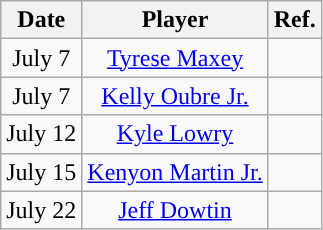<table class="wikitable sortable sortable" style="text-align: center">
<tr>
<th>Date</th>
<th>Player</th>
<th>Ref.</th>
</tr>
<tr>
<td>July 7</td>
<td><a href='#'>Tyrese Maxey</a></td>
<td></td>
</tr>
<tr>
<td>July 7</td>
<td><a href='#'>Kelly Oubre Jr.</a></td>
<td></td>
</tr>
<tr>
<td>July 12</td>
<td><a href='#'>Kyle Lowry</a></td>
<td></td>
</tr>
<tr>
<td>July 15</td>
<td><a href='#'>Kenyon Martin Jr.</a></td>
<td></td>
</tr>
<tr>
<td>July 22</td>
<td><a href='#'>Jeff Dowtin</a></td>
<td></td>
</tr>
</table>
